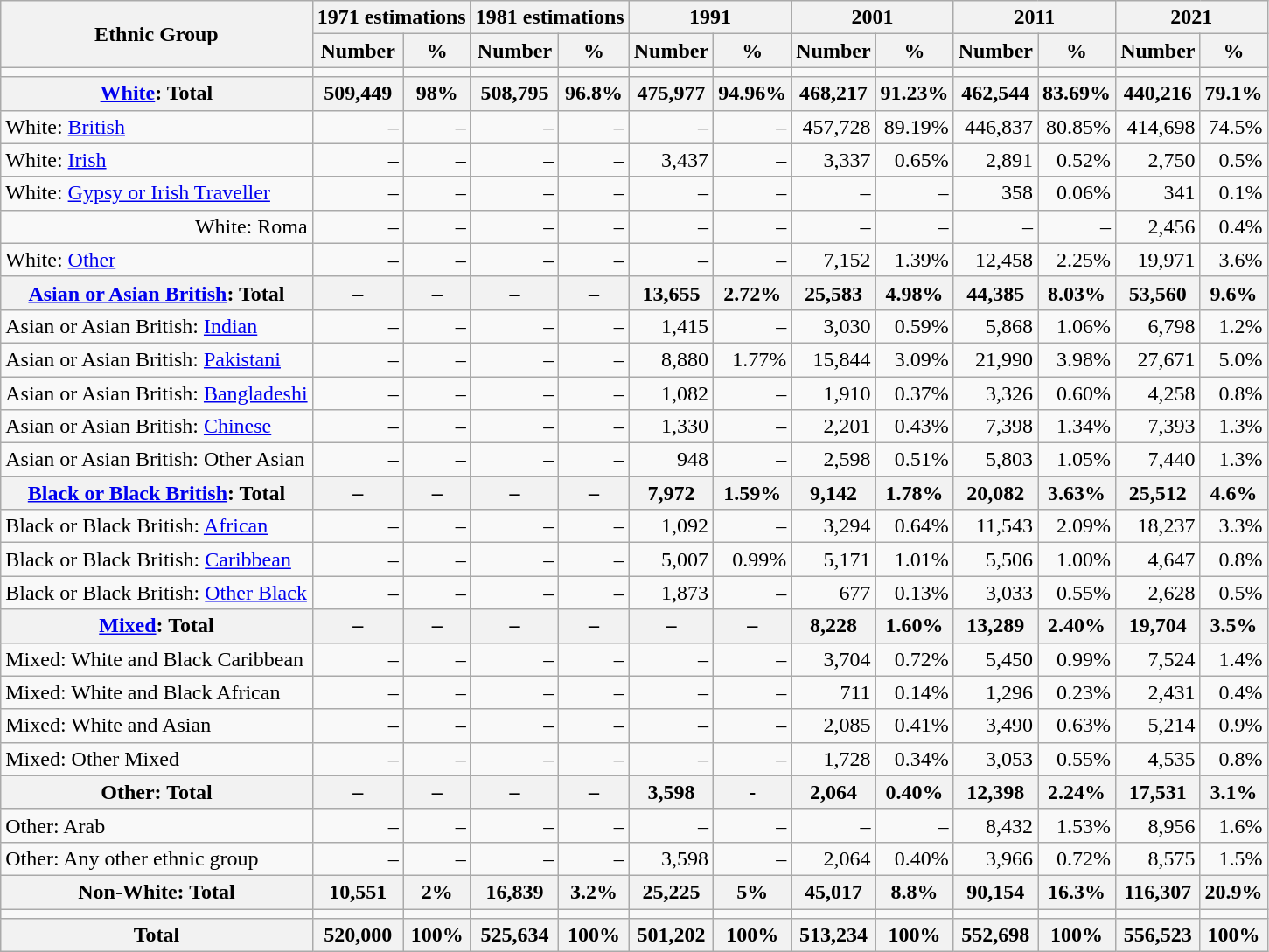<table class="wikitable sortable" style="text-align:right">
<tr>
<th rowspan="2">Ethnic Group</th>
<th colspan="2">1971 estimations</th>
<th colspan="2">1981 estimations</th>
<th colspan="2">1991</th>
<th colspan="2">2001</th>
<th colspan="2">2011</th>
<th colspan="2">2021</th>
</tr>
<tr>
<th>Number</th>
<th>%</th>
<th>Number</th>
<th>%</th>
<th>Number</th>
<th>%</th>
<th>Number</th>
<th>%</th>
<th>Number</th>
<th>%</th>
<th>Number</th>
<th>%</th>
</tr>
<tr>
<td></td>
<td></td>
<td></td>
<td></td>
<td></td>
<td></td>
<td></td>
<td></td>
<td></td>
<td></td>
<td></td>
<td></td>
<td></td>
</tr>
<tr>
<th><a href='#'>White</a>: Total</th>
<th>509,449</th>
<th>98%</th>
<th>508,795</th>
<th>96.8%</th>
<th>475,977</th>
<th>94.96%</th>
<th>468,217</th>
<th>91.23%</th>
<th>462,544</th>
<th>83.69%</th>
<th>440,216</th>
<th>79.1%</th>
</tr>
<tr>
<td style="text-align:left">White: <a href='#'>British</a></td>
<td>–</td>
<td>–</td>
<td>–</td>
<td>–</td>
<td>–</td>
<td>–</td>
<td>457,728</td>
<td>89.19%</td>
<td>446,837</td>
<td>80.85%</td>
<td>414,698</td>
<td>74.5%</td>
</tr>
<tr>
<td style="text-align:left">White: <a href='#'>Irish</a></td>
<td>–</td>
<td>–</td>
<td>–</td>
<td>–</td>
<td>3,437</td>
<td>–</td>
<td>3,337</td>
<td>0.65%</td>
<td>2,891</td>
<td>0.52%</td>
<td>2,750</td>
<td>0.5%</td>
</tr>
<tr>
<td style="text-align:left">White: <a href='#'>Gypsy or Irish Traveller</a></td>
<td>–</td>
<td>–</td>
<td>–</td>
<td>–</td>
<td>–</td>
<td>–</td>
<td>–</td>
<td>–</td>
<td>358</td>
<td>0.06%</td>
<td>341</td>
<td>0.1%</td>
</tr>
<tr>
<td>White: Roma</td>
<td>–</td>
<td>–</td>
<td>–</td>
<td>–</td>
<td>–</td>
<td>–</td>
<td>–</td>
<td>–</td>
<td>–</td>
<td>–</td>
<td>2,456</td>
<td>0.4%</td>
</tr>
<tr>
<td style="text-align:left">White: <a href='#'>Other</a></td>
<td>–</td>
<td>–</td>
<td>–</td>
<td>–</td>
<td>–</td>
<td>–</td>
<td>7,152</td>
<td>1.39%</td>
<td>12,458</td>
<td>2.25%</td>
<td>19,971</td>
<td>3.6%</td>
</tr>
<tr>
<th><a href='#'>Asian or Asian British</a>: Total</th>
<th>–</th>
<th>–</th>
<th>–</th>
<th>–</th>
<th>13,655</th>
<th>2.72%</th>
<th>25,583</th>
<th>4.98%</th>
<th>44,385</th>
<th>8.03%</th>
<th>53,560</th>
<th>9.6%</th>
</tr>
<tr>
<td style="text-align:left">Asian or Asian British: <a href='#'>Indian</a></td>
<td>–</td>
<td>–</td>
<td>–</td>
<td>–</td>
<td>1,415</td>
<td>–</td>
<td>3,030</td>
<td>0.59%</td>
<td>5,868</td>
<td>1.06%</td>
<td>6,798</td>
<td>1.2%</td>
</tr>
<tr>
<td style="text-align:left">Asian or Asian British: <a href='#'>Pakistani</a></td>
<td>–</td>
<td>–</td>
<td>–</td>
<td>–</td>
<td>8,880</td>
<td>1.77%</td>
<td>15,844</td>
<td>3.09%</td>
<td>21,990</td>
<td>3.98%</td>
<td>27,671</td>
<td>5.0%</td>
</tr>
<tr>
<td style="text-align:left">Asian or Asian British: <a href='#'>Bangladeshi</a></td>
<td>–</td>
<td>–</td>
<td>–</td>
<td>–</td>
<td>1,082</td>
<td>–</td>
<td>1,910</td>
<td>0.37%</td>
<td>3,326</td>
<td>0.60%</td>
<td>4,258</td>
<td>0.8%</td>
</tr>
<tr>
<td style="text-align:left">Asian or Asian British: <a href='#'>Chinese</a></td>
<td>–</td>
<td>–</td>
<td>–</td>
<td>–</td>
<td>1,330</td>
<td>–</td>
<td>2,201</td>
<td>0.43%</td>
<td>7,398</td>
<td>1.34%</td>
<td>7,393</td>
<td>1.3%</td>
</tr>
<tr>
<td style="text-align:left">Asian or Asian British: Other Asian</td>
<td>–</td>
<td>–</td>
<td>–</td>
<td>–</td>
<td>948</td>
<td>–</td>
<td>2,598</td>
<td>0.51%</td>
<td>5,803</td>
<td>1.05%</td>
<td>7,440</td>
<td>1.3%</td>
</tr>
<tr>
<th><a href='#'>Black or Black British</a>: Total</th>
<th>–</th>
<th>–</th>
<th>–</th>
<th>–</th>
<th>7,972</th>
<th>1.59%</th>
<th>9,142</th>
<th>1.78%</th>
<th>20,082</th>
<th>3.63%</th>
<th>25,512</th>
<th>4.6%</th>
</tr>
<tr>
<td style="text-align:left">Black or Black British: <a href='#'>African</a></td>
<td>–</td>
<td>–</td>
<td>–</td>
<td>–</td>
<td>1,092</td>
<td>–</td>
<td>3,294</td>
<td>0.64%</td>
<td>11,543</td>
<td>2.09%</td>
<td>18,237</td>
<td>3.3%</td>
</tr>
<tr>
<td style="text-align:left">Black or Black British: <a href='#'>Caribbean</a></td>
<td>–</td>
<td>–</td>
<td>–</td>
<td>–</td>
<td>5,007</td>
<td>0.99%</td>
<td>5,171</td>
<td>1.01%</td>
<td>5,506</td>
<td>1.00%</td>
<td>4,647</td>
<td>0.8%</td>
</tr>
<tr>
<td style="text-align:left">Black or Black British: <a href='#'>Other Black</a></td>
<td>–</td>
<td>–</td>
<td>–</td>
<td>–</td>
<td>1,873</td>
<td>–</td>
<td>677</td>
<td>0.13%</td>
<td>3,033</td>
<td>0.55%</td>
<td>2,628</td>
<td>0.5%</td>
</tr>
<tr>
<th><a href='#'>Mixed</a>: Total</th>
<th>–</th>
<th>–</th>
<th>–</th>
<th>–</th>
<th>–</th>
<th>–</th>
<th>8,228</th>
<th>1.60%</th>
<th>13,289</th>
<th>2.40%</th>
<th>19,704</th>
<th>3.5%</th>
</tr>
<tr>
<td style="text-align:left">Mixed: White and Black Caribbean</td>
<td>–</td>
<td>–</td>
<td>–</td>
<td>–</td>
<td>–</td>
<td>–</td>
<td>3,704</td>
<td>0.72%</td>
<td>5,450</td>
<td>0.99%</td>
<td>7,524</td>
<td>1.4%</td>
</tr>
<tr>
<td style="text-align:left">Mixed: White and Black African</td>
<td>–</td>
<td>–</td>
<td>–</td>
<td>–</td>
<td>–</td>
<td>–</td>
<td>711</td>
<td>0.14%</td>
<td>1,296</td>
<td>0.23%</td>
<td>2,431</td>
<td>0.4%</td>
</tr>
<tr>
<td style="text-align:left">Mixed: White and Asian</td>
<td>–</td>
<td>–</td>
<td>–</td>
<td>–</td>
<td>–</td>
<td>–</td>
<td>2,085</td>
<td>0.41%</td>
<td>3,490</td>
<td>0.63%</td>
<td>5,214</td>
<td>0.9%</td>
</tr>
<tr>
<td style="text-align:left">Mixed: Other Mixed</td>
<td>–</td>
<td>–</td>
<td>–</td>
<td>–</td>
<td>–</td>
<td>–</td>
<td>1,728</td>
<td>0.34%</td>
<td>3,053</td>
<td>0.55%</td>
<td>4,535</td>
<td>0.8%</td>
</tr>
<tr>
<th>Other: Total</th>
<th>–</th>
<th>–</th>
<th>–</th>
<th>–</th>
<th>3,598</th>
<th>-</th>
<th>2,064</th>
<th>0.40%</th>
<th>12,398</th>
<th>2.24%</th>
<th>17,531</th>
<th>3.1%</th>
</tr>
<tr>
<td style="text-align:left">Other: Arab</td>
<td>–</td>
<td>–</td>
<td>–</td>
<td>–</td>
<td>–</td>
<td>–</td>
<td>–</td>
<td>–</td>
<td>8,432</td>
<td>1.53%</td>
<td>8,956</td>
<td>1.6%</td>
</tr>
<tr>
<td style="text-align:left">Other: Any other ethnic group</td>
<td>–</td>
<td>–</td>
<td>–</td>
<td>–</td>
<td>3,598</td>
<td>–</td>
<td>2,064</td>
<td>0.40%</td>
<td>3,966</td>
<td>0.72%</td>
<td>8,575</td>
<td>1.5%</td>
</tr>
<tr>
<th>Non-White: Total</th>
<th>10,551</th>
<th>2%</th>
<th>16,839</th>
<th>3.2%</th>
<th>25,225</th>
<th>5%</th>
<th>45,017</th>
<th>8.8%</th>
<th>90,154</th>
<th>16.3%</th>
<th>116,307</th>
<th>20.9%</th>
</tr>
<tr>
<td></td>
<td></td>
<td></td>
<td></td>
<td></td>
<td></td>
<td></td>
<td></td>
<td></td>
<td></td>
<td></td>
<td></td>
<td></td>
</tr>
<tr>
<th>Total</th>
<th>520,000</th>
<th>100%</th>
<th>525,634</th>
<th>100%</th>
<th>501,202</th>
<th>100%</th>
<th>513,234</th>
<th>100%</th>
<th>552,698</th>
<th>100%</th>
<th>556,523</th>
<th>100%</th>
</tr>
</table>
